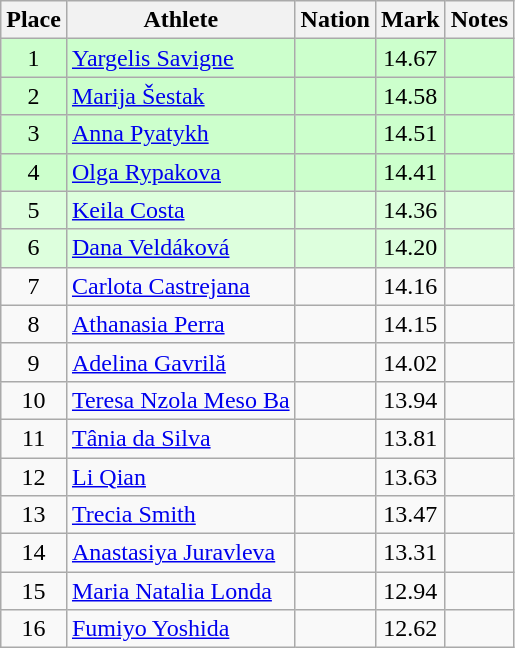<table class="wikitable sortable" style="text-align:center">
<tr>
<th>Place</th>
<th>Athlete</th>
<th>Nation</th>
<th>Mark</th>
<th>Notes</th>
</tr>
<tr style="background:#ccffcc;">
<td>1</td>
<td align=left><a href='#'>Yargelis Savigne</a></td>
<td align=left></td>
<td>14.67</td>
<td></td>
</tr>
<tr style="background:#ccffcc;">
<td>2</td>
<td align=left><a href='#'>Marija Šestak</a></td>
<td align=left></td>
<td>14.58</td>
<td></td>
</tr>
<tr style="background:#ccffcc;">
<td>3</td>
<td align=left><a href='#'>Anna Pyatykh</a></td>
<td align=left></td>
<td>14.51</td>
<td></td>
</tr>
<tr style="background:#ccffcc;">
<td>4</td>
<td align=left><a href='#'>Olga Rypakova</a></td>
<td align=left></td>
<td>14.41</td>
<td></td>
</tr>
<tr style="background:#ddffdd;">
<td>5</td>
<td align=left><a href='#'>Keila Costa</a></td>
<td align=left></td>
<td>14.36</td>
<td></td>
</tr>
<tr style="background:#ddffdd;">
<td>6</td>
<td align=left><a href='#'>Dana Veldáková</a></td>
<td align=left></td>
<td>14.20</td>
<td></td>
</tr>
<tr>
<td>7</td>
<td align=left><a href='#'>Carlota Castrejana</a></td>
<td align=left></td>
<td>14.16</td>
<td></td>
</tr>
<tr>
<td>8</td>
<td align=left><a href='#'>Athanasia Perra</a></td>
<td align=left></td>
<td>14.15</td>
<td></td>
</tr>
<tr>
<td>9</td>
<td align=left><a href='#'>Adelina Gavrilă</a></td>
<td align=left></td>
<td>14.02</td>
<td></td>
</tr>
<tr>
<td>10</td>
<td align=left><a href='#'>Teresa Nzola Meso Ba</a></td>
<td align=left></td>
<td>13.94</td>
<td></td>
</tr>
<tr>
<td>11</td>
<td align=left><a href='#'>Tânia da Silva</a></td>
<td align=left></td>
<td>13.81</td>
<td></td>
</tr>
<tr>
<td>12</td>
<td align=left><a href='#'>Li Qian</a></td>
<td align=left></td>
<td>13.63</td>
<td></td>
</tr>
<tr>
<td>13</td>
<td align=left><a href='#'>Trecia Smith</a></td>
<td align=left></td>
<td>13.47</td>
<td></td>
</tr>
<tr>
<td>14</td>
<td align=left><a href='#'>Anastasiya Juravleva</a></td>
<td align=left></td>
<td>13.31</td>
<td></td>
</tr>
<tr>
<td>15</td>
<td align=left><a href='#'>Maria Natalia Londa</a></td>
<td align=left></td>
<td>12.94</td>
<td></td>
</tr>
<tr>
<td>16</td>
<td align=left><a href='#'>Fumiyo Yoshida</a></td>
<td align=left></td>
<td>12.62</td>
<td></td>
</tr>
</table>
